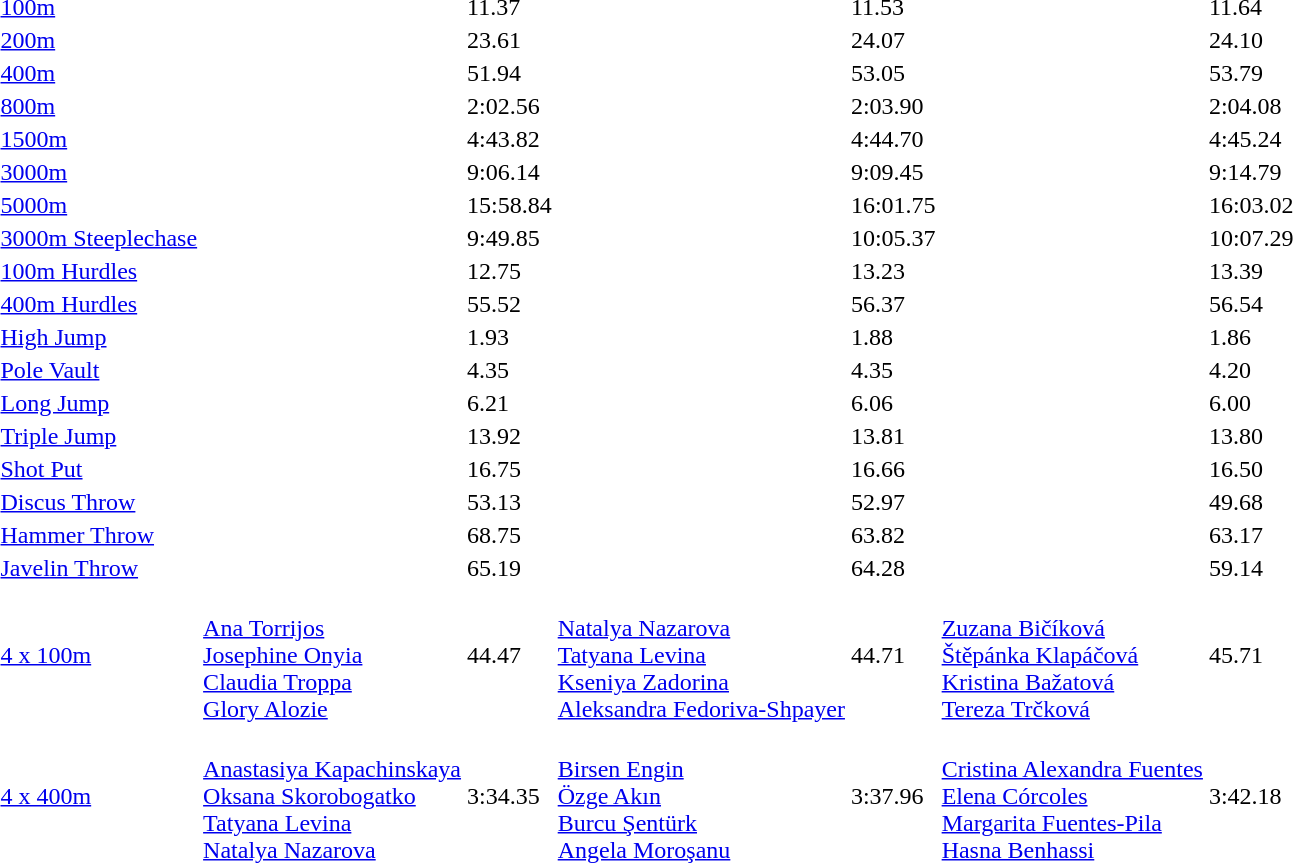<table>
<tr>
<td><a href='#'>100m</a></td>
<td></td>
<td>11.37</td>
<td></td>
<td>11.53</td>
<td></td>
<td>11.64</td>
</tr>
<tr>
<td><a href='#'>200m</a></td>
<td></td>
<td>23.61</td>
<td></td>
<td>24.07</td>
<td></td>
<td>24.10</td>
</tr>
<tr>
<td><a href='#'>400m</a></td>
<td></td>
<td>51.94</td>
<td></td>
<td>53.05</td>
<td></td>
<td>53.79</td>
</tr>
<tr>
<td><a href='#'>800m</a></td>
<td></td>
<td>2:02.56</td>
<td></td>
<td>2:03.90</td>
<td></td>
<td>2:04.08</td>
</tr>
<tr>
<td><a href='#'>1500m</a></td>
<td></td>
<td>4:43.82</td>
<td></td>
<td>4:44.70</td>
<td></td>
<td>4:45.24</td>
</tr>
<tr>
<td><a href='#'>3000m</a></td>
<td></td>
<td>9:06.14</td>
<td></td>
<td>9:09.45</td>
<td></td>
<td>9:14.79</td>
</tr>
<tr>
<td><a href='#'>5000m</a></td>
<td></td>
<td>15:58.84</td>
<td></td>
<td>16:01.75</td>
<td></td>
<td>16:03.02</td>
</tr>
<tr>
<td><a href='#'>3000m Steeplechase</a></td>
<td></td>
<td>9:49.85</td>
<td></td>
<td>10:05.37</td>
<td></td>
<td>10:07.29</td>
</tr>
<tr>
<td><a href='#'>100m Hurdles</a></td>
<td></td>
<td>12.75</td>
<td></td>
<td>13.23</td>
<td></td>
<td>13.39</td>
</tr>
<tr>
<td><a href='#'>400m Hurdles</a></td>
<td></td>
<td>55.52</td>
<td></td>
<td>56.37</td>
<td></td>
<td>56.54</td>
</tr>
<tr>
<td><a href='#'>High Jump</a></td>
<td></td>
<td>1.93</td>
<td></td>
<td>1.88</td>
<td></td>
<td>1.86</td>
</tr>
<tr>
<td><a href='#'>Pole Vault</a></td>
<td></td>
<td>4.35</td>
<td></td>
<td>4.35</td>
<td></td>
<td>4.20</td>
</tr>
<tr>
<td><a href='#'>Long Jump</a></td>
<td></td>
<td>6.21</td>
<td></td>
<td>6.06</td>
<td></td>
<td>6.00</td>
</tr>
<tr>
<td><a href='#'>Triple Jump</a></td>
<td></td>
<td>13.92</td>
<td></td>
<td>13.81</td>
<td></td>
<td>13.80</td>
</tr>
<tr>
<td><a href='#'>Shot Put</a></td>
<td></td>
<td>16.75</td>
<td></td>
<td>16.66</td>
<td></td>
<td>16.50</td>
</tr>
<tr>
<td><a href='#'>Discus Throw</a></td>
<td></td>
<td>53.13</td>
<td></td>
<td>52.97</td>
<td></td>
<td>49.68</td>
</tr>
<tr>
<td><a href='#'>Hammer Throw</a></td>
<td></td>
<td>68.75</td>
<td></td>
<td>63.82</td>
<td></td>
<td>63.17</td>
</tr>
<tr>
<td><a href='#'>Javelin Throw</a></td>
<td></td>
<td>65.19</td>
<td></td>
<td>64.28</td>
<td></td>
<td>59.14</td>
</tr>
<tr>
<td><a href='#'>4 x 100m</a></td>
<td><br><a href='#'>Ana Torrijos</a><br><a href='#'>Josephine Onyia</a><br><a href='#'>Claudia Troppa</a><br><a href='#'>Glory Alozie</a></td>
<td>44.47</td>
<td><br><a href='#'>Natalya Nazarova</a><br><a href='#'>Tatyana Levina</a><br><a href='#'>Kseniya Zadorina</a><br><a href='#'>Aleksandra Fedoriva-Shpayer</a></td>
<td>44.71</td>
<td><br><a href='#'>Zuzana Bičíková</a><br><a href='#'>Štěpánka Klapáčová</a><br><a href='#'>Kristina Bažatová</a><br><a href='#'>Tereza Trčková</a></td>
<td>45.71</td>
</tr>
<tr>
<td><a href='#'>4 x 400m</a></td>
<td><br><a href='#'>Anastasiya Kapachinskaya</a><br><a href='#'>Oksana Skorobogatko</a><br><a href='#'>Tatyana Levina</a><br><a href='#'>Natalya Nazarova</a></td>
<td>3:34.35</td>
<td><br><a href='#'>Birsen Engin</a><br><a href='#'>Özge Akın</a><br><a href='#'>Burcu Şentürk</a><br><a href='#'>Angela Moroşanu</a></td>
<td>3:37.96</td>
<td><br><a href='#'>Cristina Alexandra Fuentes</a><br><a href='#'>Elena Córcoles</a><br><a href='#'>Margarita Fuentes-Pila</a><br><a href='#'>Hasna Benhassi</a></td>
<td>3:42.18</td>
</tr>
</table>
